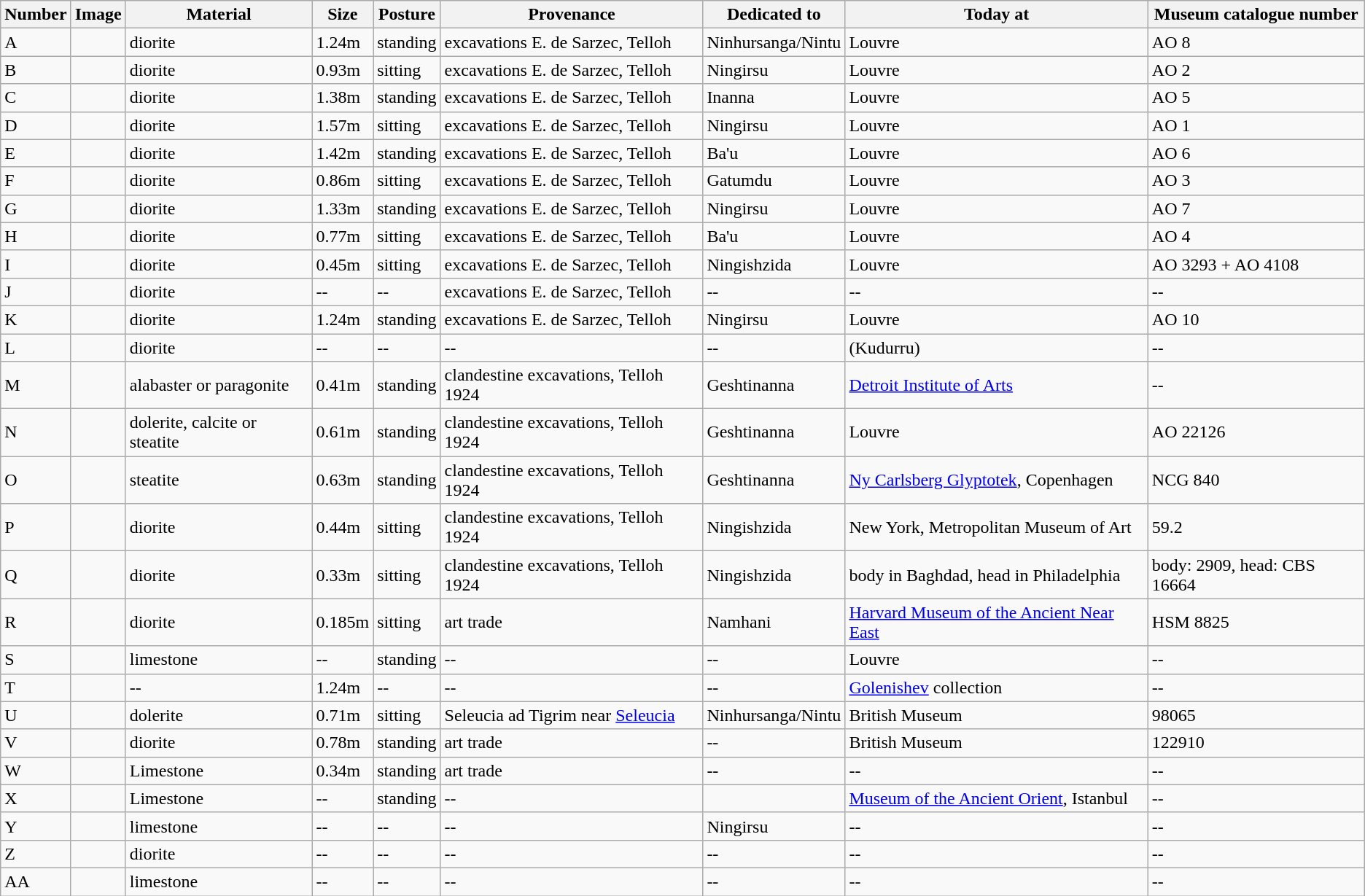<table class="wikitable">
<tr>
<th>Number</th>
<th>Image</th>
<th>Material</th>
<th>Size</th>
<th>Posture</th>
<th>Provenance</th>
<th>Dedicated to</th>
<th>Today at</th>
<th>Museum catalogue number</th>
</tr>
<tr>
<td>A</td>
<td></td>
<td>diorite</td>
<td>1.24m</td>
<td>standing</td>
<td>excavations E. de Sarzec, Telloh</td>
<td>Ninhursanga/Nintu</td>
<td>Louvre</td>
<td>AO 8</td>
</tr>
<tr>
<td>B</td>
<td></td>
<td>diorite</td>
<td>0.93m</td>
<td>sitting</td>
<td>excavations E. de Sarzec, Telloh</td>
<td>Ningirsu</td>
<td>Louvre</td>
<td>AO 2</td>
</tr>
<tr>
<td>C</td>
<td></td>
<td>diorite</td>
<td>1.38m</td>
<td>standing</td>
<td>excavations E. de Sarzec, Telloh</td>
<td>Inanna</td>
<td>Louvre</td>
<td>AO 5</td>
</tr>
<tr>
<td>D</td>
<td></td>
<td>diorite</td>
<td>1.57m</td>
<td>sitting</td>
<td>excavations E. de Sarzec, Telloh</td>
<td>Ningirsu</td>
<td>Louvre</td>
<td>AO 1</td>
</tr>
<tr>
<td>E</td>
<td></td>
<td>diorite</td>
<td>1.42m</td>
<td>standing</td>
<td>excavations E. de Sarzec, Telloh</td>
<td>Ba'u</td>
<td>Louvre</td>
<td>AO 6</td>
</tr>
<tr>
<td>F</td>
<td></td>
<td>diorite</td>
<td>0.86m</td>
<td>sitting</td>
<td>excavations E. de Sarzec, Telloh</td>
<td>Gatumdu</td>
<td>Louvre</td>
<td>AO 3</td>
</tr>
<tr>
<td>G</td>
<td></td>
<td>diorite</td>
<td>1.33m</td>
<td>standing</td>
<td>excavations E. de Sarzec, Telloh</td>
<td>Ningirsu</td>
<td>Louvre</td>
<td>AO 7</td>
</tr>
<tr>
<td>H</td>
<td></td>
<td>diorite</td>
<td>0.77m</td>
<td>sitting</td>
<td>excavations E. de Sarzec, Telloh</td>
<td>Ba'u</td>
<td>Louvre</td>
<td>AO 4</td>
</tr>
<tr>
<td>I</td>
<td></td>
<td>diorite</td>
<td>0.45m</td>
<td>sitting</td>
<td>excavations E. de Sarzec, Telloh</td>
<td>Ningishzida</td>
<td>Louvre</td>
<td>AO 3293 + AO 4108</td>
</tr>
<tr>
<td>J</td>
<td></td>
<td>diorite</td>
<td>--</td>
<td>--</td>
<td>excavations E. de Sarzec, Telloh</td>
<td>--</td>
<td>--</td>
<td>--</td>
</tr>
<tr>
<td>K</td>
<td></td>
<td>diorite</td>
<td>1.24m</td>
<td>standing</td>
<td>excavations E. de Sarzec, Telloh</td>
<td>Ningirsu</td>
<td>Louvre</td>
<td>AO 10</td>
</tr>
<tr>
<td>L</td>
<td></td>
<td>diorite</td>
<td>--</td>
<td>--</td>
<td>--</td>
<td>--</td>
<td>(Kudurru)</td>
<td>--</td>
</tr>
<tr>
<td>M</td>
<td></td>
<td>alabaster or paragonite</td>
<td>0.41m</td>
<td>standing</td>
<td>clandestine excavations, Telloh 1924</td>
<td>Geshtinanna</td>
<td><a href='#'>Detroit Institute of Arts</a></td>
<td>--</td>
</tr>
<tr>
<td>N</td>
<td></td>
<td>dolerite, calcite or steatite</td>
<td>0.61m</td>
<td>standing</td>
<td>clandestine excavations, Telloh 1924</td>
<td>Geshtinanna</td>
<td>Louvre</td>
<td>AO 22126</td>
</tr>
<tr>
<td>O</td>
<td></td>
<td>steatite</td>
<td>0.63m</td>
<td>standing</td>
<td>clandestine excavations, Telloh 1924</td>
<td>Geshtinanna</td>
<td><a href='#'>Ny Carlsberg Glyptotek</a>, Copenhagen</td>
<td>NCG 840</td>
</tr>
<tr>
<td>P</td>
<td></td>
<td>diorite</td>
<td>0.44m</td>
<td>sitting</td>
<td>clandestine excavations, Telloh 1924</td>
<td>Ningishzida</td>
<td>New York, Metropolitan Museum of Art</td>
<td>59.2</td>
</tr>
<tr>
<td>Q</td>
<td></td>
<td>diorite</td>
<td>0.33m</td>
<td>sitting</td>
<td>clandestine excavations, Telloh 1924</td>
<td>Ningishzida</td>
<td>body in Baghdad, head in Philadelphia</td>
<td>body: 2909, head: CBS 16664</td>
</tr>
<tr>
<td>R</td>
<td></td>
<td>diorite</td>
<td>0.185m</td>
<td>sitting</td>
<td>art trade</td>
<td>Namhani</td>
<td><a href='#'>Harvard Museum of the Ancient Near East</a></td>
<td>HSM 8825</td>
</tr>
<tr>
<td>S</td>
<td></td>
<td>limestone</td>
<td>--</td>
<td>standing</td>
<td>--</td>
<td>--</td>
<td>Louvre</td>
<td>--</td>
</tr>
<tr>
<td>T</td>
<td></td>
<td>--</td>
<td>1.24m</td>
<td>--</td>
<td>--</td>
<td>--</td>
<td><a href='#'>Golenishev</a> collection</td>
<td>--</td>
</tr>
<tr>
<td>U</td>
<td></td>
<td>dolerite</td>
<td>0.71m</td>
<td>sitting</td>
<td>Seleucia ad Tigrim near <a href='#'>Seleucia</a></td>
<td>Ninhursanga/Nintu</td>
<td>British Museum</td>
<td>98065</td>
</tr>
<tr>
<td>V</td>
<td></td>
<td>diorite</td>
<td>0.78m</td>
<td>standing</td>
<td>art trade</td>
<td>--</td>
<td>British Museum</td>
<td>122910</td>
</tr>
<tr>
<td>W</td>
<td></td>
<td>Limestone</td>
<td>0.34m</td>
<td>standing</td>
<td>art trade</td>
<td>--</td>
<td>--</td>
<td>--</td>
</tr>
<tr>
<td>X</td>
<td></td>
<td>Limestone</td>
<td>--</td>
<td>standing</td>
<td>--</td>
<td></td>
<td><a href='#'>Museum of the Ancient Orient</a>, Istanbul</td>
<td>--</td>
</tr>
<tr>
<td>Y</td>
<td></td>
<td>limestone</td>
<td>--</td>
<td>--</td>
<td>--</td>
<td>Ningirsu</td>
<td>--</td>
<td>--</td>
</tr>
<tr>
<td>Z</td>
<td></td>
<td>diorite</td>
<td>--</td>
<td>--</td>
<td>--</td>
<td>--</td>
<td>--</td>
<td>--</td>
</tr>
<tr>
<td>AA</td>
<td></td>
<td>limestone</td>
<td>--</td>
<td>--</td>
<td>--</td>
<td>--</td>
<td>--</td>
<td>--</td>
</tr>
</table>
